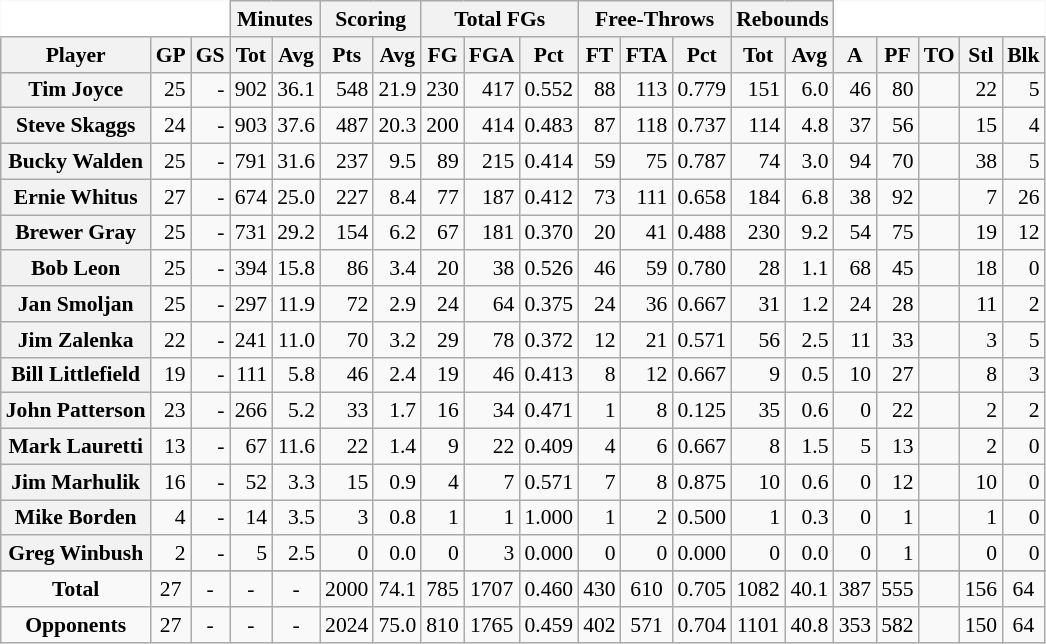<table class="wikitable sortable" border="1" style="font-size:90%;">
<tr>
<th colspan="3" style="border-top-style:hidden; border-left-style:hidden; background: white;"></th>
<th colspan="2" style=>Minutes</th>
<th colspan="2" style=>Scoring</th>
<th colspan="3" style=>Total FGs</th>
<th colspan="3" style=>Free-Throws</th>
<th colspan="2" style=>Rebounds</th>
<th colspan="5" style="border-top-style:hidden; border-right-style:hidden; background: white;"></th>
</tr>
<tr>
<th scope="col" style=>Player</th>
<th scope="col" style=>GP</th>
<th scope="col" style=>GS</th>
<th scope="col" style=>Tot</th>
<th scope="col" style=>Avg</th>
<th scope="col" style=>Pts</th>
<th scope="col" style=>Avg</th>
<th scope="col" style=>FG</th>
<th scope="col" style=>FGA</th>
<th scope="col" style=>Pct</th>
<th scope="col" style=>FT</th>
<th scope="col" style=>FTA</th>
<th scope="col" style=>Pct</th>
<th scope="col" style=>Tot</th>
<th scope="col" style=>Avg</th>
<th scope="col" style=>A</th>
<th scope="col" style=>PF</th>
<th scope="col" style=>TO</th>
<th scope="col" style=>Stl</th>
<th scope="col" style=>Blk</th>
</tr>
<tr>
<th>Tim Joyce</th>
<td align="right">25</td>
<td align="right">-</td>
<td align="right">902</td>
<td align="right">36.1</td>
<td align="right">548</td>
<td align="right">21.9</td>
<td align="right">230</td>
<td align="right">417</td>
<td align="right">0.552</td>
<td align="right">88</td>
<td align="right">113</td>
<td align="right">0.779</td>
<td align="right">151</td>
<td align="right">6.0</td>
<td align="right">46</td>
<td align="right">80</td>
<td align="right"></td>
<td align="right">22</td>
<td align="right">5</td>
</tr>
<tr>
<th>Steve Skaggs</th>
<td align="right">24</td>
<td align="right">-</td>
<td align="right">903</td>
<td align="right">37.6</td>
<td align="right">487</td>
<td align="right">20.3</td>
<td align="right">200</td>
<td align="right">414</td>
<td align="right">0.483</td>
<td align="right">87</td>
<td align="right">118</td>
<td align="right">0.737</td>
<td align="right">114</td>
<td align="right">4.8</td>
<td align="right">37</td>
<td align="right">56</td>
<td align="right"></td>
<td align="right">15</td>
<td align="right">4</td>
</tr>
<tr>
<th>Bucky Walden</th>
<td align="right">25</td>
<td align="right">-</td>
<td align="right">791</td>
<td align="right">31.6</td>
<td align="right">237</td>
<td align="right">9.5</td>
<td align="right">89</td>
<td align="right">215</td>
<td align="right">0.414</td>
<td align="right">59</td>
<td align="right">75</td>
<td align="right">0.787</td>
<td align="right">74</td>
<td align="right">3.0</td>
<td align="right">94</td>
<td align="right">70</td>
<td align="right"></td>
<td align="right">38</td>
<td align="right">5</td>
</tr>
<tr>
<th>Ernie Whitus</th>
<td align="right">27</td>
<td align="right">-</td>
<td align="right">674</td>
<td align="right">25.0</td>
<td align="right">227</td>
<td align="right">8.4</td>
<td align="right">77</td>
<td align="right">187</td>
<td align="right">0.412</td>
<td align="right">73</td>
<td align="right">111</td>
<td align="right">0.658</td>
<td align="right">184</td>
<td align="right">6.8</td>
<td align="right">38</td>
<td align="right">92</td>
<td align="right"></td>
<td align="right">7</td>
<td align="right">26</td>
</tr>
<tr>
<th>Brewer Gray</th>
<td align="right">25</td>
<td align="right">-</td>
<td align="right">731</td>
<td align="right">29.2</td>
<td align="right">154</td>
<td align="right">6.2</td>
<td align="right">67</td>
<td align="right">181</td>
<td align="right">0.370</td>
<td align="right">20</td>
<td align="right">41</td>
<td align="right">0.488</td>
<td align="right">230</td>
<td align="right">9.2</td>
<td align="right">54</td>
<td align="right">75</td>
<td align="right"></td>
<td align="right">19</td>
<td align="right">12</td>
</tr>
<tr>
<th>Bob Leon</th>
<td align="right">25</td>
<td align="right">-</td>
<td align="right">394</td>
<td align="right">15.8</td>
<td align="right">86</td>
<td align="right">3.4</td>
<td align="right">20</td>
<td align="right">38</td>
<td align="right">0.526</td>
<td align="right">46</td>
<td align="right">59</td>
<td align="right">0.780</td>
<td align="right">28</td>
<td align="right">1.1</td>
<td align="right">68</td>
<td align="right">45</td>
<td align="right"></td>
<td align="right">18</td>
<td align="right">0</td>
</tr>
<tr>
<th>Jan Smoljan</th>
<td align="right">25</td>
<td align="right">-</td>
<td align="right">297</td>
<td align="right">11.9</td>
<td align="right">72</td>
<td align="right">2.9</td>
<td align="right">24</td>
<td align="right">64</td>
<td align="right">0.375</td>
<td align="right">24</td>
<td align="right">36</td>
<td align="right">0.667</td>
<td align="right">31</td>
<td align="right">1.2</td>
<td align="right">24</td>
<td align="right">28</td>
<td align="right"></td>
<td align="right">11</td>
<td align="right">2</td>
</tr>
<tr>
<th>Jim Zalenka</th>
<td align="right">22</td>
<td align="right">-</td>
<td align="right">241</td>
<td align="right">11.0</td>
<td align="right">70</td>
<td align="right">3.2</td>
<td align="right">29</td>
<td align="right">78</td>
<td align="right">0.372</td>
<td align="right">12</td>
<td align="right">21</td>
<td align="right">0.571</td>
<td align="right">56</td>
<td align="right">2.5</td>
<td align="right">11</td>
<td align="right">33</td>
<td align="right"></td>
<td align="right">3</td>
<td align="right">5</td>
</tr>
<tr>
<th>Bill Littlefield</th>
<td align="right">19</td>
<td align="right">-</td>
<td align="right">111</td>
<td align="right">5.8</td>
<td align="right">46</td>
<td align="right">2.4</td>
<td align="right">19</td>
<td align="right">46</td>
<td align="right">0.413</td>
<td align="right">8</td>
<td align="right">12</td>
<td align="right">0.667</td>
<td align="right">9</td>
<td align="right">0.5</td>
<td align="right">10</td>
<td align="right">27</td>
<td align="right"></td>
<td align="right">8</td>
<td align="right">3</td>
</tr>
<tr>
<th>John Patterson</th>
<td align="right">23</td>
<td align="right">-</td>
<td align="right">266</td>
<td align="right">5.2</td>
<td align="right">33</td>
<td align="right">1.7</td>
<td align="right">16</td>
<td align="right">34</td>
<td align="right">0.471</td>
<td align="right">1</td>
<td align="right">8</td>
<td align="right">0.125</td>
<td align="right">35</td>
<td align="right">0.6</td>
<td align="right">0</td>
<td align="right">22</td>
<td align="right"></td>
<td align="right">2</td>
<td align="right">2</td>
</tr>
<tr>
<th>Mark Lauretti</th>
<td align="right">13</td>
<td align="right">-</td>
<td align="right">67</td>
<td align="right">11.6</td>
<td align="right">22</td>
<td align="right">1.4</td>
<td align="right">9</td>
<td align="right">22</td>
<td align="right">0.409</td>
<td align="right">4</td>
<td align="right">6</td>
<td align="right">0.667</td>
<td align="right">8</td>
<td align="right">1.5</td>
<td align="right">5</td>
<td align="right">13</td>
<td align="right"></td>
<td align="right">2</td>
<td align="right">0</td>
</tr>
<tr>
<th>Jim Marhulik</th>
<td align="right">16</td>
<td align="right">-</td>
<td align="right">52</td>
<td align="right">3.3</td>
<td align="right">15</td>
<td align="right">0.9</td>
<td align="right">4</td>
<td align="right">7</td>
<td align="right">0.571</td>
<td align="right">7</td>
<td align="right">8</td>
<td align="right">0.875</td>
<td align="right">10</td>
<td align="right">0.6</td>
<td align="right">0</td>
<td align="right">12</td>
<td align="right"></td>
<td align="right">10</td>
<td align="right">0</td>
</tr>
<tr>
<th>Mike Borden</th>
<td align="right">4</td>
<td align="right">-</td>
<td align="right">14</td>
<td align="right">3.5</td>
<td align="right">3</td>
<td align="right">0.8</td>
<td align="right">1</td>
<td align="right">1</td>
<td align="right">1.000</td>
<td align="right">1</td>
<td align="right">2</td>
<td align="right">0.500</td>
<td align="right">1</td>
<td align="right">0.3</td>
<td align="right">0</td>
<td align="right">1</td>
<td align="right"></td>
<td align="right">1</td>
<td align="right">0</td>
</tr>
<tr>
<th>Greg Winbush</th>
<td align="right">2</td>
<td align="right">-</td>
<td align="right">5</td>
<td align="right">2.5</td>
<td align="right">0</td>
<td align="right">0.0</td>
<td align="right">0</td>
<td align="right">3</td>
<td align="right">0.000</td>
<td align="right">0</td>
<td align="right">0</td>
<td align="right">0.000</td>
<td align="right">0</td>
<td align="right">0.0</td>
<td align="right">0</td>
<td align="right">1</td>
<td align="right"></td>
<td align="right">0</td>
<td align="right">0</td>
</tr>
<tr>
</tr>
<tr class="sortbottom">
<td align="center" style=><strong>Total</strong></td>
<td align="center" style=>27</td>
<td align="center" style=>-</td>
<td align="center" style=>-</td>
<td align="center" style=>-</td>
<td align="center" style=>2000</td>
<td align="center" style=>74.1</td>
<td align="center" style=>785</td>
<td align="center" style=>1707</td>
<td align="center" style=>0.460</td>
<td align="center" style=>430</td>
<td align="center" style=>610</td>
<td align="center" style=>0.705</td>
<td align="center" style=>1082</td>
<td align="center" style=>40.1</td>
<td align="center" style=>387</td>
<td align="center" style=>555</td>
<td align="center" style=></td>
<td align="center" style=>156</td>
<td align="center" style=>64</td>
</tr>
<tr class="sortbottom">
<td align="center"><strong>Opponents</strong></td>
<td align="center">27</td>
<td align="center">-</td>
<td align="center">-</td>
<td align="center">-</td>
<td align="center">2024</td>
<td align="center">75.0</td>
<td align="center">810</td>
<td align="center">1765</td>
<td align="center">0.459</td>
<td align="center">402</td>
<td align="center">571</td>
<td align="center">0.704</td>
<td align="center">1101</td>
<td align="center">40.8</td>
<td align="center">353</td>
<td align="center">582</td>
<td align="center"></td>
<td align="center">150</td>
<td align="center">64</td>
</tr>
</table>
